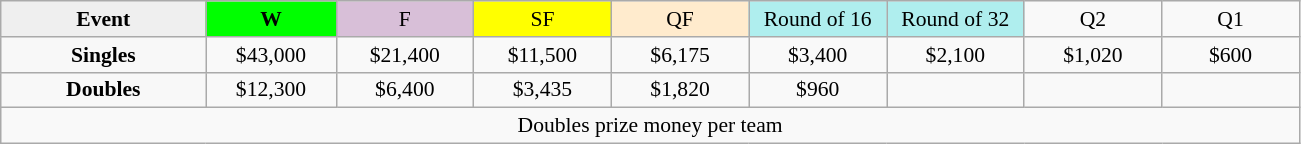<table class="wikitable" style="font-size:90%; text-align:center;">
<tr>
<td style="width:130px; background:#efefef;"><strong>Event</strong></td>
<td style="width:80px; background:lime;"><strong>W</strong></td>
<td style="width:85px; background:thistle;">F</td>
<td style="width:85px; background:#ffff00;">SF</td>
<td style="width:85px; background:#ffebcd;">QF</td>
<td style="width:85px; background:#afeeee;">Round of 16</td>
<td style="width:85px; background:#afeeee;">Round of 32</td>
<td style="width:85px;">Q2</td>
<td style="width:85px;">Q1</td>
</tr>
<tr>
<td style="background:#f8f8f8;"><strong>Singles</strong></td>
<td>$43,000</td>
<td>$21,400</td>
<td>$11,500</td>
<td>$6,175</td>
<td>$3,400</td>
<td>$2,100</td>
<td>$1,020</td>
<td>$600</td>
</tr>
<tr>
<td style="background:#f8f8f8;"><strong>Doubles</strong></td>
<td>$12,300</td>
<td>$6,400</td>
<td>$3,435</td>
<td>$1,820</td>
<td>$960</td>
<td></td>
<td></td>
<td></td>
</tr>
<tr>
<td colspan=10>Doubles prize money per team</td>
</tr>
</table>
